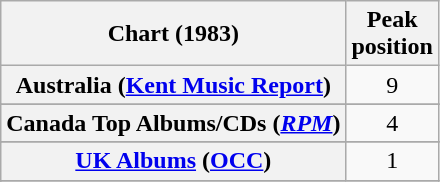<table class="wikitable sortable plainrowheaders" style="text-align:center;">
<tr>
<th>Chart (1983)</th>
<th>Peak<br>position</th>
</tr>
<tr>
<th scope="row">Australia (<a href='#'>Kent Music Report</a>)</th>
<td>9</td>
</tr>
<tr>
</tr>
<tr>
</tr>
<tr>
<th scope="row">Canada Top Albums/CDs (<em><a href='#'>RPM</a></em>)</th>
<td>4</td>
</tr>
<tr>
</tr>
<tr>
</tr>
<tr>
</tr>
<tr>
</tr>
<tr>
</tr>
<tr>
</tr>
<tr>
</tr>
<tr>
</tr>
<tr>
</tr>
<tr>
</tr>
<tr>
<th scope="row"><a href='#'>UK Albums</a> (<a href='#'>OCC</a>)</th>
<td>1</td>
</tr>
<tr>
</tr>
<tr>
</tr>
</table>
